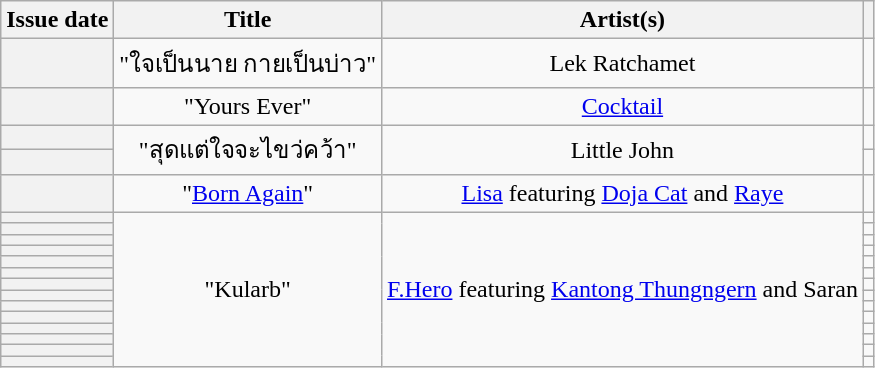<table class="wikitable sortable plainrowheaders" style="text-align:center">
<tr>
<th scope="col">Issue date</th>
<th scope="col">Title</th>
<th scope="col">Artist(s)</th>
<th scope="col" class="unsortable"></th>
</tr>
<tr>
<th scope="row" style="text-align:center"></th>
<td>"ใจเป็นนาย กายเป็นบ่าว"</td>
<td>Lek Ratchamet</td>
<td></td>
</tr>
<tr>
<th scope="row" style="text-align:center"></th>
<td>"Yours Ever"</td>
<td><a href='#'>Cocktail</a></td>
<td></td>
</tr>
<tr>
<th scope="row" style="text-align:center"></th>
<td rowspan="2">"สุดแต่ใจจะไขว่คว้า"</td>
<td rowspan="2">Little John</td>
<td></td>
</tr>
<tr>
<th scope="row" style="text-align:center"></th>
<td></td>
</tr>
<tr>
<th scope="row" style="text-align:center"></th>
<td>"<a href='#'>Born Again</a>"</td>
<td><a href='#'>Lisa</a> featuring <a href='#'>Doja Cat</a> and <a href='#'>Raye</a></td>
<td></td>
</tr>
<tr>
<th scope="row" style="text-align:center"></th>
<td rowspan="14">"Kularb"</td>
<td rowspan="14"><a href='#'>F.Hero</a> featuring <a href='#'>Kantong Thungngern</a> and Saran</td>
<td></td>
</tr>
<tr>
<th scope="row" style="text-align:center"></th>
<td></td>
</tr>
<tr>
<th scope="row" style="text-align:center"></th>
<td></td>
</tr>
<tr>
<th scope="row" style="text-align:center"></th>
<td></td>
</tr>
<tr>
<th scope="row" style="text-align:center"></th>
<td></td>
</tr>
<tr>
<th scope="row" style="text-align:center"></th>
<td></td>
</tr>
<tr>
<th scope="row" style="text-align:center"></th>
<td></td>
</tr>
<tr>
<th scope="row" style="text-align:center"></th>
<td></td>
</tr>
<tr>
<th scope="row" style="text-align:center"></th>
<td></td>
</tr>
<tr>
<th scope="row" style="text-align:center"></th>
<td></td>
</tr>
<tr>
<th scope="row" style="text-align:center"></th>
<td></td>
</tr>
<tr>
<th scope="row" style="text-align:center"></th>
<td></td>
</tr>
<tr>
<th scope="row" style="text-align:center"></th>
<td></td>
</tr>
<tr>
<th scope="row" style="text-align:center"></th>
<td></td>
</tr>
</table>
